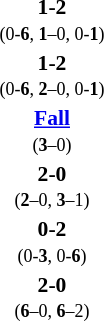<table style="width:100%;" cellspacing="1">
<tr>
<th width=25%></th>
<th width=10%></th>
<th width=25%></th>
</tr>
<tr style=font-size:90%>
<td align=right></td>
<td align=center><strong> 1-2 </strong><br><small>(0-<strong>6</strong>, <strong>1</strong>–0, 0-<strong>1</strong>)</small></td>
<td><strong></strong></td>
</tr>
<tr style=font-size:90%>
<td align=right></td>
<td align=center><strong> 1-2 </strong><br><small>(0-<strong>6</strong>, <strong>2</strong>–0, 0-<strong>1</strong>)</small></td>
<td><strong></strong></td>
</tr>
<tr style=font-size:90%>
<td align=right><strong></strong></td>
<td align=center><strong> <a href='#'>Fall</a> </strong><br><small>(<strong>3</strong>–0)</small></td>
<td></td>
</tr>
<tr style=font-size:90%>
<td align=right><strong></strong></td>
<td align=center><strong> 2-0 </strong><br><small>(<strong>2</strong>–0, <strong>3</strong>–1)</small></td>
<td></td>
</tr>
<tr style=font-size:90%>
<td align=right></td>
<td align=center><strong> 0-2 </strong><br><small>(0-<strong>3</strong>, 0-<strong>6</strong>)</small></td>
<td><strong></strong></td>
</tr>
<tr style=font-size:90%>
<td align=right><strong></strong></td>
<td align=center><strong> 2-0 </strong><br><small>(<strong>6</strong>–0, <strong>6</strong>–2)</small></td>
<td></td>
</tr>
</table>
